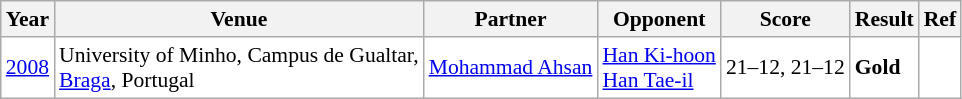<table class="sortable wikitable" style="font-size: 90%">
<tr>
<th>Year</th>
<th>Venue</th>
<th>Partner</th>
<th>Opponent</th>
<th>Score</th>
<th>Result</th>
<th>Ref</th>
</tr>
<tr style="background:white">
<td align="center"><a href='#'>2008</a></td>
<td align="left">University of Minho, Campus de Gualtar,<br> <a href='#'>Braga</a>, Portugal</td>
<td align="left"> <a href='#'>Mohammad Ahsan</a></td>
<td align="left"> <a href='#'>Han Ki-hoon</a><br> <a href='#'>Han Tae-il</a></td>
<td align="left">21–12, 21–12</td>
<td style="text-align:left; background:white"> <strong>Gold</strong></td>
<td style="text-align:center; background:white"></td>
</tr>
</table>
